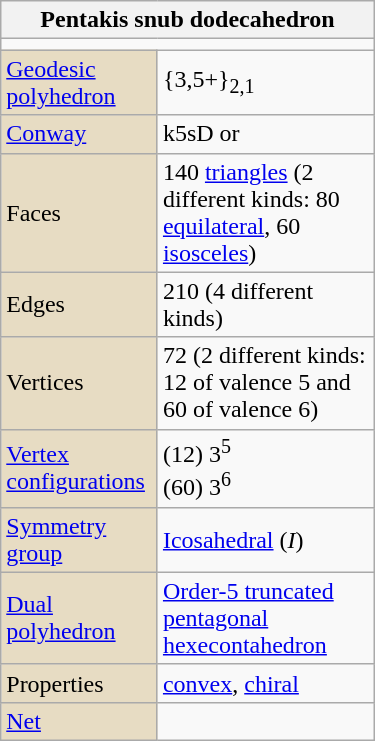<table class=wikitable align="right" width="250">
<tr>
<th bgcolor=#e7dcc3 colspan=2>Pentakis snub dodecahedron</th>
</tr>
<tr>
<td align=center colspan=2></td>
</tr>
<tr>
<td bgcolor=#e7dcc3><a href='#'>Geodesic polyhedron</a></td>
<td>{3,5+}<sub>2,1</sub></td>
</tr>
<tr>
<td bgcolor=#e7dcc3><a href='#'>Conway</a></td>
<td>k5sD or </td>
</tr>
<tr>
<td bgcolor=#e7dcc3>Faces</td>
<td>140 <a href='#'>triangles</a> (2 different kinds: 80 <a href='#'>equilateral</a>, 60 <a href='#'>isosceles</a>)</td>
</tr>
<tr>
<td bgcolor=#e7dcc3>Edges</td>
<td>210 (4 different kinds)</td>
</tr>
<tr>
<td bgcolor=#e7dcc3>Vertices</td>
<td>72 (2 different kinds: 12 of valence 5 and 60 of valence 6)</td>
</tr>
<tr>
<td bgcolor=#e7dcc3><a href='#'>Vertex configurations</a></td>
<td>(12) 3<sup>5</sup><br>(60) 3<sup>6</sup></td>
</tr>
<tr>
<td bgcolor=#e7dcc3><a href='#'>Symmetry group</a></td>
<td><a href='#'>Icosahedral</a> (<em>I</em>)</td>
</tr>
<tr>
<td bgcolor=#e7dcc3><a href='#'>Dual polyhedron</a></td>
<td><a href='#'>Order-5 truncated pentagonal hexecontahedron</a></td>
</tr>
<tr>
<td bgcolor=#e7dcc3>Properties</td>
<td><a href='#'>convex</a>, <a href='#'>chiral</a></td>
</tr>
<tr>
<td bgcolor=#e7dcc3><a href='#'>Net</a></td>
<td><br></td>
</tr>
</table>
